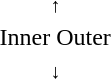<table style="text-align:center;">
<tr>
<td><small>  ↑ </small></td>
</tr>
<tr>
<td><span>Inner</span>   <span>Outer</span></td>
</tr>
<tr>
<td><small> ↓  </small></td>
</tr>
</table>
